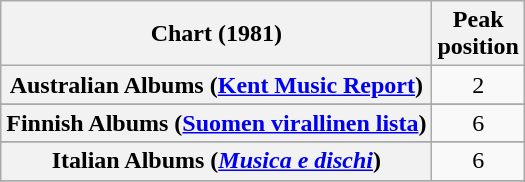<table class="wikitable sortable plainrowheaders" style="text-align:center">
<tr>
<th scope="col">Chart (1981)</th>
<th scope="col">Peak<br>position</th>
</tr>
<tr>
<th scope="row">Australian Albums (<a href='#'>Kent Music Report</a>)</th>
<td>2</td>
</tr>
<tr>
</tr>
<tr>
</tr>
<tr>
<th scope="row">Finnish Albums (<a href='#'>Suomen virallinen lista</a>)</th>
<td>6</td>
</tr>
<tr>
</tr>
<tr>
<th scope="row">Italian Albums (<em><a href='#'>Musica e dischi</a></em>)</th>
<td>6</td>
</tr>
<tr>
</tr>
<tr>
</tr>
<tr>
</tr>
<tr>
</tr>
<tr>
</tr>
</table>
